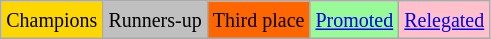<table class="wikitable">
<tr>
<td bgcolor="gold"><small>Champions</small></td>
<td bgcolor="silver"><small>Runners-up</small></td>
<td bgcolor="ff6600"><small>Third place</small></td>
<td bgcolor="palegreen"><small><a href='#'>Promoted</a></small></td>
<td bgcolor="pink"><small><a href='#'>Relegated</a></small></td>
</tr>
</table>
